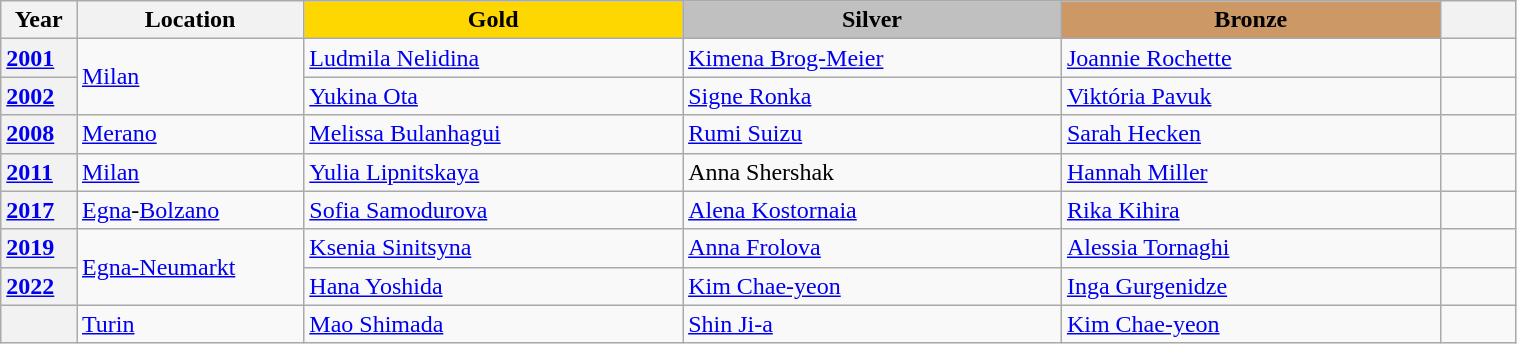<table class="wikitable unsortable" style="text-align:left; width:80%">
<tr>
<th scope="col" style="text-align:center; width:5%">Year</th>
<th scope="col" style="text-align:center; width:15%">Location</th>
<th scope="col" style="text-align:center; width:25%; background:gold">Gold</th>
<th scope="col" style="text-align:center; width:25%; background:silver">Silver</th>
<th scope="col" style="text-align:center; width:25%; background:#c96">Bronze</th>
<th scope="col" style="text-align:center; width:5%"></th>
</tr>
<tr>
<th scope="row" style="text-align:left"><a href='#'>2001</a></th>
<td rowspan="2"><a href='#'>Milan</a></td>
<td> <a href='#'>Ludmila Nelidina</a></td>
<td> <a href='#'>Kimena Brog-Meier</a></td>
<td> <a href='#'>Joannie Rochette</a></td>
<td></td>
</tr>
<tr>
<th scope="row" style="text-align:left"><a href='#'>2002</a></th>
<td> <a href='#'>Yukina Ota</a></td>
<td> <a href='#'>Signe Ronka</a></td>
<td> <a href='#'>Viktória Pavuk</a></td>
<td></td>
</tr>
<tr>
<th scope="row" style="text-align:left"><a href='#'>2008</a></th>
<td><a href='#'>Merano</a></td>
<td> <a href='#'>Melissa Bulanhagui</a></td>
<td> <a href='#'>Rumi Suizu</a></td>
<td> <a href='#'>Sarah Hecken</a></td>
<td></td>
</tr>
<tr>
<th scope="row" style="text-align:left"><a href='#'>2011</a></th>
<td><a href='#'>Milan</a></td>
<td> <a href='#'>Yulia Lipnitskaya</a></td>
<td> Anna Shershak</td>
<td> <a href='#'>Hannah Miller</a></td>
<td></td>
</tr>
<tr>
<th scope="row" style="text-align:left"><a href='#'>2017</a></th>
<td><a href='#'>Egna</a>-<a href='#'>Bolzano</a></td>
<td> <a href='#'>Sofia Samodurova</a></td>
<td> <a href='#'>Alena Kostornaia</a></td>
<td> <a href='#'>Rika Kihira</a></td>
<td></td>
</tr>
<tr>
<th scope="row" style="text-align:left"><a href='#'>2019</a></th>
<td rowspan="2"><a href='#'>Egna-Neumarkt</a></td>
<td> <a href='#'>Ksenia Sinitsyna</a></td>
<td> <a href='#'>Anna Frolova</a></td>
<td> <a href='#'>Alessia Tornaghi</a></td>
<td></td>
</tr>
<tr>
<th scope="row" style="text-align:left"><a href='#'>2022</a></th>
<td> <a href='#'>Hana Yoshida</a></td>
<td> <a href='#'>Kim Chae-yeon</a></td>
<td> <a href='#'>Inga Gurgenidze</a></td>
<td></td>
</tr>
<tr>
<th scope="row" style="text-align:left"></th>
<td><a href='#'>Turin</a></td>
<td> <a href='#'>Mao Shimada</a></td>
<td> <a href='#'>Shin Ji-a</a></td>
<td> <a href='#'>Kim Chae-yeon</a></td>
<td></td>
</tr>
</table>
